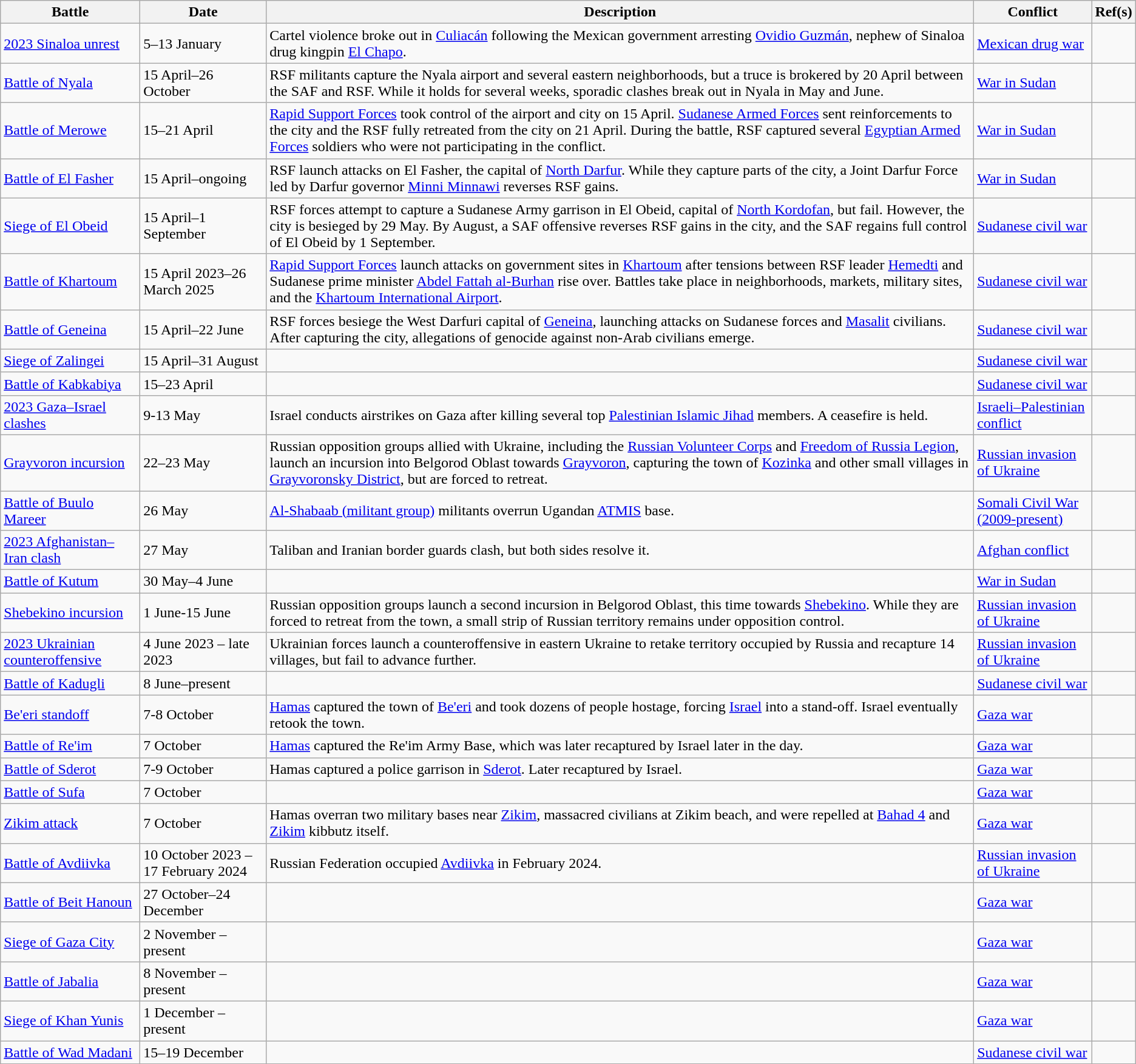<table class="wikitable">
<tr>
<th>Battle</th>
<th>Date</th>
<th>Description</th>
<th>Conflict</th>
<th>Ref(s)</th>
</tr>
<tr>
<td><a href='#'>2023 Sinaloa unrest</a></td>
<td>5–13 January</td>
<td>Cartel violence broke out in <a href='#'>Culiacán</a> following the Mexican government arresting <a href='#'>Ovidio Guzmán</a>, nephew of Sinaloa drug kingpin <a href='#'>El Chapo</a>.</td>
<td><a href='#'>Mexican drug war</a></td>
<td></td>
</tr>
<tr>
<td><a href='#'>Battle of Nyala</a></td>
<td>15 April–26 October</td>
<td>RSF militants capture the Nyala airport and several eastern neighborhoods, but a truce is brokered by 20 April between the SAF and RSF. While it holds for several weeks, sporadic clashes break out in Nyala in May and June.</td>
<td><a href='#'>War in Sudan</a></td>
<td></td>
</tr>
<tr>
<td><a href='#'>Battle of Merowe</a></td>
<td>15–21 April</td>
<td><a href='#'>Rapid Support Forces</a> took control of the airport and city on 15 April. <a href='#'>Sudanese Armed Forces</a> sent reinforcements to the city and the RSF fully retreated from the city on 21 April. During the battle, RSF captured several <a href='#'>Egyptian Armed Forces</a> soldiers who were not participating in the conflict.</td>
<td><a href='#'>War in Sudan</a></td>
<td></td>
</tr>
<tr>
<td><a href='#'>Battle of El Fasher</a></td>
<td>15 April–ongoing</td>
<td>RSF launch attacks on El Fasher, the capital of <a href='#'>North Darfur</a>. While they capture parts of the city, a Joint Darfur Force led by Darfur governor <a href='#'>Minni Minnawi</a> reverses RSF gains.</td>
<td><a href='#'>War in Sudan</a></td>
<td></td>
</tr>
<tr>
<td><a href='#'>Siege of El Obeid</a></td>
<td>15 April–1 September</td>
<td>RSF forces attempt to capture a Sudanese Army garrison in El Obeid, capital of <a href='#'>North Kordofan</a>, but fail. However, the city is besieged by 29 May. By August, a SAF offensive reverses RSF gains in the city, and the SAF regains full control of El Obeid by 1 September.</td>
<td><a href='#'>Sudanese civil war</a></td>
<td></td>
</tr>
<tr>
<td><a href='#'>Battle of Khartoum</a></td>
<td>15 April 2023–26 March 2025</td>
<td><a href='#'>Rapid Support Forces</a> launch attacks on government sites in <a href='#'>Khartoum</a> after tensions between RSF leader <a href='#'>Hemedti</a> and Sudanese prime minister <a href='#'>Abdel Fattah al-Burhan</a> rise over. Battles take place in neighborhoods, markets, military sites, and the <a href='#'>Khartoum International Airport</a>.</td>
<td><a href='#'>Sudanese civil war</a></td>
<td></td>
</tr>
<tr>
<td><a href='#'>Battle of Geneina</a></td>
<td>15 April–22 June</td>
<td>RSF forces besiege the West Darfuri capital of <a href='#'>Geneina</a>, launching attacks on Sudanese forces and <a href='#'>Masalit</a> civilians. After capturing the city, allegations of genocide against non-Arab civilians emerge.</td>
<td><a href='#'>Sudanese civil war</a></td>
<td></td>
</tr>
<tr>
<td><a href='#'>Siege of Zalingei</a></td>
<td>15 April–31 August</td>
<td></td>
<td><a href='#'>Sudanese civil war</a></td>
<td></td>
</tr>
<tr>
<td><a href='#'>Battle of Kabkabiya</a></td>
<td>15–23 April</td>
<td></td>
<td><a href='#'>Sudanese civil war</a></td>
<td></td>
</tr>
<tr>
<td><a href='#'>2023 Gaza–Israel clashes</a></td>
<td>9-13 May</td>
<td>Israel conducts airstrikes on Gaza after killing several top <a href='#'>Palestinian Islamic Jihad</a> members. A ceasefire is held.</td>
<td><a href='#'>Israeli–Palestinian conflict</a></td>
<td></td>
</tr>
<tr>
<td><a href='#'>Grayvoron incursion</a></td>
<td>22–23 May</td>
<td>Russian opposition groups allied with Ukraine, including the <a href='#'>Russian Volunteer Corps</a> and <a href='#'>Freedom of Russia Legion</a>, launch an incursion into Belgorod Oblast towards <a href='#'>Grayvoron</a>, capturing the town of <a href='#'>Kozinka</a> and other small villages in <a href='#'>Grayvoronsky District</a>, but are forced to retreat.</td>
<td><a href='#'>Russian invasion of Ukraine</a></td>
<td></td>
</tr>
<tr>
<td><a href='#'>Battle of Buulo Mareer</a></td>
<td>26 May</td>
<td><a href='#'>Al-Shabaab (militant group)</a> militants overrun Ugandan <a href='#'>ATMIS</a> base.</td>
<td><a href='#'>Somali Civil War (2009-present)</a></td>
<td></td>
</tr>
<tr>
<td><a href='#'>2023 Afghanistan–Iran clash</a></td>
<td>27 May</td>
<td>Taliban and Iranian border guards clash, but both sides resolve it.</td>
<td><a href='#'>Afghan conflict</a></td>
<td></td>
</tr>
<tr>
<td><a href='#'>Battle of Kutum</a></td>
<td>30 May–4 June</td>
<td></td>
<td><a href='#'>War in Sudan</a></td>
<td></td>
</tr>
<tr>
<td><a href='#'>Shebekino incursion</a></td>
<td>1 June-15 June</td>
<td>Russian opposition groups launch a second incursion in Belgorod Oblast, this time towards <a href='#'>Shebekino</a>. While they are forced to retreat from the town, a small strip of Russian territory remains under opposition control.</td>
<td><a href='#'>Russian invasion of Ukraine</a></td>
<td></td>
</tr>
<tr>
<td><a href='#'>2023 Ukrainian counteroffensive</a></td>
<td>4 June 2023 – late 2023</td>
<td>Ukrainian forces launch a counteroffensive in eastern Ukraine to retake territory occupied by Russia and recapture 14 villages, but fail to advance further.</td>
<td><a href='#'>Russian invasion of Ukraine</a></td>
<td></td>
</tr>
<tr>
<td><a href='#'>Battle of Kadugli</a></td>
<td>8 June–present</td>
<td></td>
<td><a href='#'>Sudanese civil war</a></td>
<td></td>
</tr>
<tr>
<td><a href='#'>Be'eri standoff</a></td>
<td>7-8 October</td>
<td><a href='#'>Hamas</a> captured the town of <a href='#'>Be'eri</a> and took dozens of people hostage, forcing <a href='#'>Israel</a> into a stand-off. Israel eventually retook the town.</td>
<td><a href='#'>Gaza war</a></td>
<td></td>
</tr>
<tr>
<td><a href='#'>Battle of Re'im</a></td>
<td>7 October</td>
<td><a href='#'>Hamas</a> captured the Re'im Army Base, which was later recaptured by Israel later in the day.</td>
<td><a href='#'>Gaza war</a></td>
<td></td>
</tr>
<tr>
<td><a href='#'>Battle of Sderot</a></td>
<td>7-9 October</td>
<td>Hamas captured a police garrison in <a href='#'>Sderot</a>. Later recaptured by Israel.</td>
<td><a href='#'>Gaza war</a></td>
<td></td>
</tr>
<tr>
<td><a href='#'>Battle of Sufa</a></td>
<td>7 October</td>
<td></td>
<td><a href='#'>Gaza war</a></td>
<td></td>
</tr>
<tr>
<td><a href='#'>Zikim attack</a></td>
<td>7 October</td>
<td>Hamas overran two military bases near <a href='#'>Zikim</a>, massacred civilians at Zikim beach, and were repelled at <a href='#'>Bahad 4</a> and <a href='#'>Zikim</a> kibbutz itself.</td>
<td><a href='#'>Gaza war</a></td>
<td></td>
</tr>
<tr>
<td><a href='#'>Battle of Avdiivka</a></td>
<td>10 October 2023 – 17 February 2024</td>
<td>Russian Federation occupied <a href='#'>Avdiivka</a> in February 2024.</td>
<td><a href='#'>Russian invasion of Ukraine</a></td>
<td></td>
</tr>
<tr>
<td><a href='#'>Battle of Beit Hanoun</a></td>
<td>27 October–24 December</td>
<td></td>
<td><a href='#'>Gaza war</a></td>
<td></td>
</tr>
<tr>
<td><a href='#'>Siege of Gaza City</a></td>
<td>2 November – present</td>
<td></td>
<td><a href='#'>Gaza war</a></td>
<td></td>
</tr>
<tr>
<td><a href='#'>Battle of Jabalia</a></td>
<td>8 November – present</td>
<td></td>
<td><a href='#'>Gaza war</a></td>
<td></td>
</tr>
<tr>
<td><a href='#'>Siege of Khan Yunis</a></td>
<td>1 December – present</td>
<td></td>
<td><a href='#'>Gaza war</a></td>
<td></td>
</tr>
<tr>
<td><a href='#'>Battle of Wad Madani</a></td>
<td>15–19 December</td>
<td></td>
<td><a href='#'>Sudanese civil war</a></td>
<td></td>
</tr>
<tr>
</tr>
</table>
